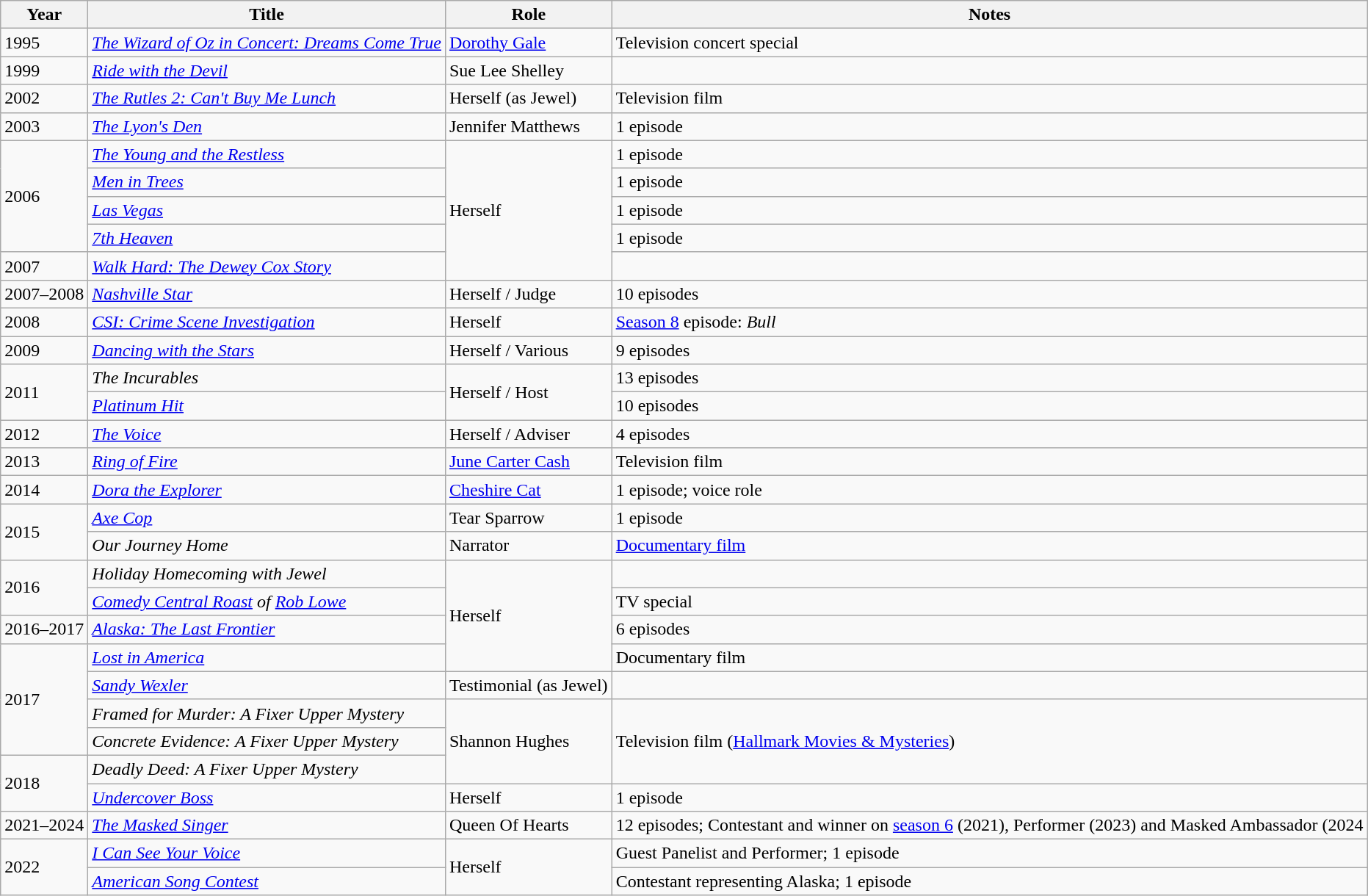<table class="wikitable sortable">
<tr>
<th>Year</th>
<th>Title</th>
<th>Role</th>
<th>Notes</th>
</tr>
<tr>
<td>1995</td>
<td><em><a href='#'>The Wizard of Oz in Concert: Dreams Come True</a></em></td>
<td><a href='#'>Dorothy Gale</a></td>
<td>Television concert special</td>
</tr>
<tr>
<td>1999</td>
<td><em><a href='#'>Ride with the Devil</a></em></td>
<td>Sue Lee Shelley</td>
<td></td>
</tr>
<tr>
<td>2002</td>
<td><em><a href='#'>The Rutles 2: Can't Buy Me Lunch</a></em></td>
<td>Herself (as Jewel)</td>
<td>Television film</td>
</tr>
<tr>
<td>2003</td>
<td><em><a href='#'>The Lyon's Den</a></em></td>
<td>Jennifer Matthews</td>
<td>1 episode</td>
</tr>
<tr>
<td rowspan="4">2006</td>
<td><em><a href='#'>The Young and the Restless</a></em></td>
<td rowspan="5">Herself</td>
<td>1 episode</td>
</tr>
<tr>
<td><em><a href='#'>Men in Trees</a></em></td>
<td>1 episode</td>
</tr>
<tr>
<td><em><a href='#'>Las Vegas</a></em></td>
<td>1 episode</td>
</tr>
<tr>
<td><em><a href='#'>7th Heaven</a></em></td>
<td>1 episode</td>
</tr>
<tr>
<td>2007</td>
<td><em><a href='#'>Walk Hard: The Dewey Cox Story</a></em></td>
<td></td>
</tr>
<tr>
<td>2007–2008</td>
<td><em><a href='#'>Nashville Star</a></em></td>
<td>Herself / Judge</td>
<td>10 episodes</td>
</tr>
<tr>
<td>2008</td>
<td><em><a href='#'>CSI: Crime Scene Investigation</a></em></td>
<td>Herself</td>
<td><a href='#'>Season 8</a> episode: <em>Bull</em></td>
</tr>
<tr>
<td>2009</td>
<td><em><a href='#'>Dancing with the Stars</a></em></td>
<td>Herself / Various</td>
<td>9 episodes</td>
</tr>
<tr>
<td rowspan="2">2011</td>
<td><em>The Incurables</em></td>
<td rowspan="2">Herself / Host</td>
<td>13 episodes</td>
</tr>
<tr>
<td><em><a href='#'>Platinum Hit</a></em></td>
<td>10 episodes</td>
</tr>
<tr>
<td>2012</td>
<td><em><a href='#'>The Voice</a></em></td>
<td>Herself / Adviser</td>
<td>4 episodes</td>
</tr>
<tr>
<td>2013</td>
<td><em><a href='#'>Ring of Fire</a></em></td>
<td><a href='#'>June Carter Cash</a></td>
<td>Television film</td>
</tr>
<tr>
<td>2014</td>
<td><em><a href='#'>Dora the Explorer</a></em></td>
<td><a href='#'>Cheshire Cat</a></td>
<td>1 episode; voice role</td>
</tr>
<tr>
<td rowspan="2">2015</td>
<td><em><a href='#'>Axe Cop</a></em></td>
<td>Tear Sparrow</td>
<td>1 episode</td>
</tr>
<tr>
<td><em>Our Journey Home</em></td>
<td>Narrator</td>
<td><a href='#'>Documentary film</a></td>
</tr>
<tr>
<td rowspan="2">2016</td>
<td><em>Holiday Homecoming with Jewel</em></td>
<td rowspan="4">Herself</td>
<td></td>
</tr>
<tr>
<td><em><a href='#'>Comedy Central Roast</a> of <a href='#'>Rob Lowe</a></em></td>
<td>TV special</td>
</tr>
<tr>
<td>2016–2017</td>
<td><em><a href='#'>Alaska: The Last Frontier</a></em></td>
<td>6 episodes</td>
</tr>
<tr>
<td rowspan="4">2017</td>
<td><em><a href='#'>Lost in America</a></em></td>
<td>Documentary film</td>
</tr>
<tr>
<td><em><a href='#'>Sandy Wexler</a></em></td>
<td>Testimonial (as Jewel)</td>
<td></td>
</tr>
<tr>
<td><em>Framed for Murder: A Fixer Upper Mystery</em></td>
<td rowspan="3">Shannon Hughes</td>
<td rowspan="3">Television film (<a href='#'>Hallmark Movies & Mysteries</a>)</td>
</tr>
<tr>
<td><em>Concrete Evidence: A Fixer Upper Mystery</em></td>
</tr>
<tr>
<td rowspan="2">2018</td>
<td><em>Deadly Deed: A Fixer Upper Mystery</em></td>
</tr>
<tr>
<td><em><a href='#'>Undercover Boss</a></em></td>
<td>Herself</td>
<td>1 episode</td>
</tr>
<tr>
<td>2021–2024</td>
<td><em><a href='#'>The Masked Singer</a></em></td>
<td>Queen Of Hearts</td>
<td>12 episodes; Contestant and winner on <a href='#'>season 6</a> (2021), Performer (2023) and Masked Ambassador (2024</td>
</tr>
<tr>
<td rowspan="2">2022</td>
<td><em><a href='#'>I Can See Your Voice</a></em></td>
<td rowspan="2">Herself</td>
<td>Guest Panelist and Performer; 1 episode</td>
</tr>
<tr>
<td><em><a href='#'>American Song Contest</a></em></td>
<td>Contestant representing Alaska; 1 episode</td>
</tr>
</table>
